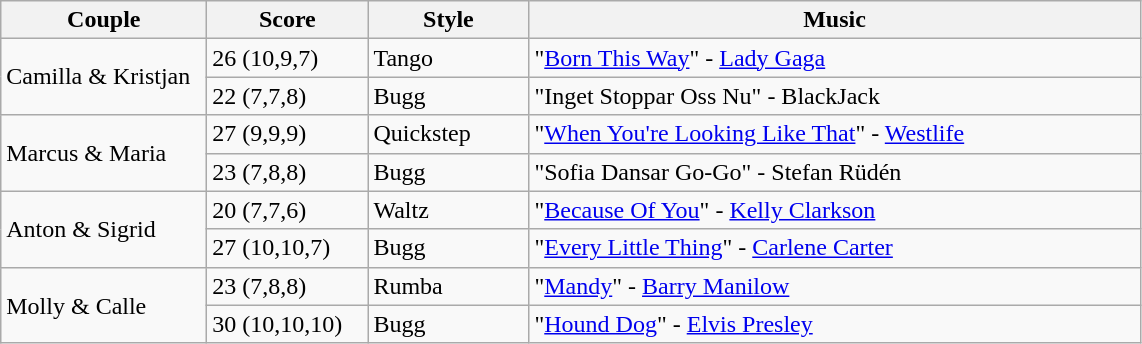<table class="wikitable">
<tr>
<th width="130">Couple</th>
<th width="100">Score</th>
<th width="100">Style</th>
<th width="400">Music</th>
</tr>
<tr>
<td rowspan=2>Camilla & Kristjan</td>
<td>26 (10,9,7)</td>
<td>Tango</td>
<td>"<a href='#'>Born This Way</a>" - <a href='#'>Lady Gaga</a></td>
</tr>
<tr>
<td>22 (7,7,8)</td>
<td>Bugg</td>
<td>"Inget Stoppar Oss Nu" - BlackJack</td>
</tr>
<tr>
<td rowspan=2>Marcus & Maria</td>
<td>27 (9,9,9)</td>
<td>Quickstep</td>
<td>"<a href='#'>When You're Looking Like That</a>" - <a href='#'>Westlife</a></td>
</tr>
<tr>
<td>23 (7,8,8)</td>
<td>Bugg</td>
<td>"Sofia Dansar Go-Go" - Stefan Rüdén</td>
</tr>
<tr>
<td rowspan=2>Anton & Sigrid</td>
<td>20 (7,7,6)</td>
<td>Waltz</td>
<td>"<a href='#'>Because Of You</a>" - <a href='#'>Kelly Clarkson</a></td>
</tr>
<tr>
<td>27 (10,10,7)</td>
<td>Bugg</td>
<td>"<a href='#'>Every Little Thing</a>" - <a href='#'>Carlene Carter</a></td>
</tr>
<tr>
<td rowspan=2>Molly & Calle</td>
<td>23 (7,8,8)</td>
<td>Rumba</td>
<td>"<a href='#'>Mandy</a>" - <a href='#'>Barry Manilow</a></td>
</tr>
<tr>
<td>30 (10,10,10)</td>
<td>Bugg</td>
<td>"<a href='#'>Hound Dog</a>" - <a href='#'>Elvis Presley</a></td>
</tr>
</table>
